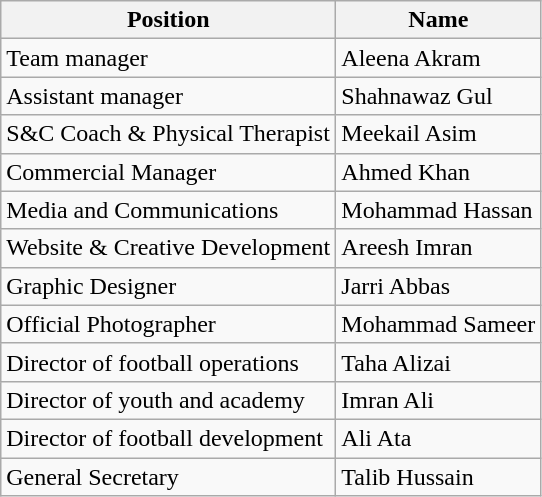<table class="wikitable">
<tr>
<th>Position</th>
<th>Name</th>
</tr>
<tr>
<td>Team manager</td>
<td> Aleena Akram</td>
</tr>
<tr>
<td>Assistant manager</td>
<td> Shahnawaz Gul</td>
</tr>
<tr>
<td>S&C Coach & Physical Therapist</td>
<td> Meekail Asim</td>
</tr>
<tr>
<td>Commercial Manager</td>
<td> Ahmed Khan</td>
</tr>
<tr>
<td>Media and Communications</td>
<td> Mohammad Hassan</td>
</tr>
<tr>
<td>Website & Creative Development</td>
<td> Areesh Imran</td>
</tr>
<tr>
<td>Graphic Designer</td>
<td> Jarri Abbas</td>
</tr>
<tr>
<td>Official Photographer</td>
<td> Mohammad Sameer</td>
</tr>
<tr>
<td>Director of football operations</td>
<td> Taha Alizai</td>
</tr>
<tr>
<td>Director of youth and academy</td>
<td> Imran Ali</td>
</tr>
<tr>
<td>Director of football development</td>
<td> Ali Ata</td>
</tr>
<tr>
<td>General Secretary</td>
<td> Talib Hussain</td>
</tr>
</table>
